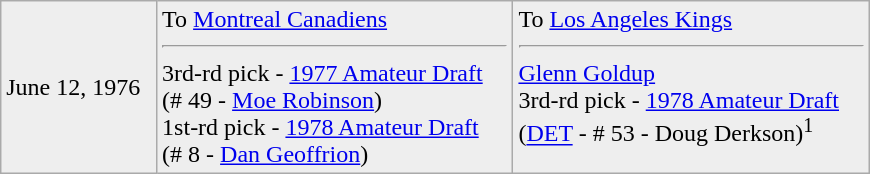<table class="wikitable" style="border:1px solid #999; width:580px;">
<tr style="background:#eee;">
<td>June 12, 1976</td>
<td valign="top">To <a href='#'>Montreal Canadiens</a><hr>3rd-rd pick - <a href='#'>1977 Amateur Draft</a><br>(# 49 - <a href='#'>Moe Robinson</a>)<br>1st-rd pick - <a href='#'>1978 Amateur Draft</a><br>(# 8 - <a href='#'>Dan Geoffrion</a>)</td>
<td valign="top">To <a href='#'>Los Angeles Kings</a><hr><a href='#'>Glenn Goldup</a><br>3rd-rd pick - <a href='#'>1978 Amateur Draft</a><br>(<a href='#'>DET</a> - # 53 - Doug Derkson)<sup>1</sup></td>
</tr>
</table>
